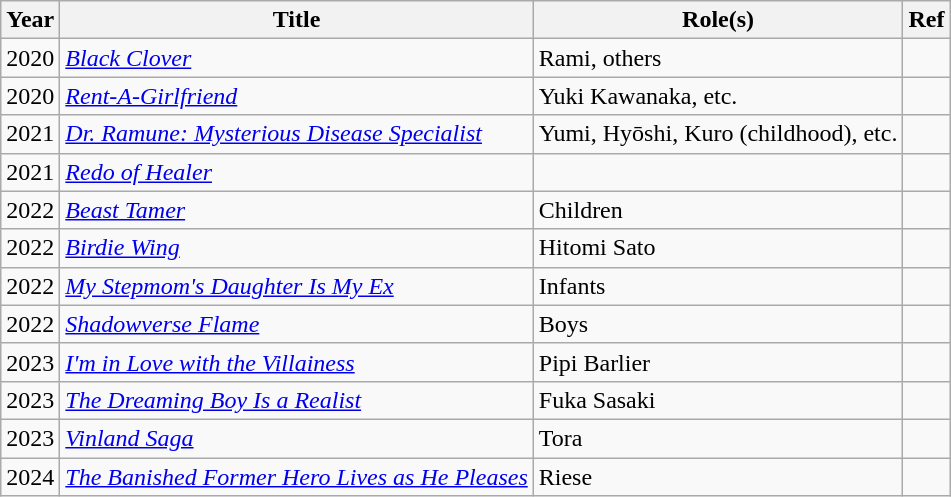<table class="wikitable">
<tr>
<th>Year</th>
<th>Title</th>
<th>Role(s)</th>
<th>Ref</th>
</tr>
<tr>
<td>2020</td>
<td><em><a href='#'>Black Clover</a></em></td>
<td>Rami, others</td>
<td></td>
</tr>
<tr>
<td>2020</td>
<td><em><a href='#'>Rent-A-Girlfriend</a></em></td>
<td>Yuki Kawanaka, etc.</td>
<td></td>
</tr>
<tr>
<td>2021</td>
<td><em><a href='#'>Dr. Ramune: Mysterious Disease Specialist</a></em></td>
<td>Yumi, Hyōshi, Kuro (childhood), etc.</td>
<td></td>
</tr>
<tr>
<td>2021</td>
<td><em><a href='#'>Redo of Healer</a></em></td>
<td></td>
<td></td>
</tr>
<tr>
<td>2022</td>
<td><em><a href='#'>Beast Tamer</a></em></td>
<td>Children</td>
<td></td>
</tr>
<tr>
<td>2022</td>
<td><em><a href='#'>Birdie Wing</a></em></td>
<td>Hitomi Sato</td>
<td></td>
</tr>
<tr>
<td>2022</td>
<td><em><a href='#'>My Stepmom's Daughter Is My Ex</a></em></td>
<td>Infants</td>
<td></td>
</tr>
<tr>
<td>2022</td>
<td><em><a href='#'>Shadowverse Flame</a></em></td>
<td>Boys</td>
<td></td>
</tr>
<tr>
<td>2023</td>
<td><em><a href='#'>I'm in Love with the Villainess</a></em></td>
<td>Pipi Barlier</td>
<td></td>
</tr>
<tr>
<td>2023</td>
<td><em><a href='#'>The Dreaming Boy Is a Realist</a></em></td>
<td>Fuka Sasaki</td>
<td></td>
</tr>
<tr>
<td>2023</td>
<td><em><a href='#'>Vinland Saga</a></em></td>
<td>Tora</td>
<td></td>
</tr>
<tr>
<td>2024</td>
<td><em><a href='#'>The Banished Former Hero Lives as He Pleases</a></em></td>
<td>Riese</td>
<td></td>
</tr>
</table>
